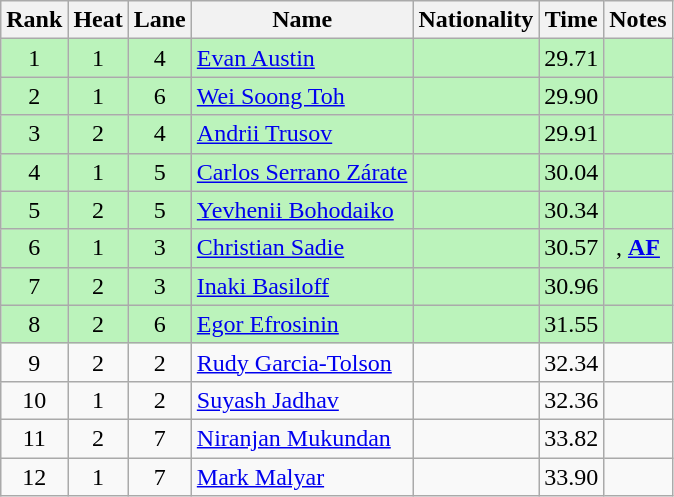<table class="wikitable sortable" style="text-align:center">
<tr>
<th>Rank</th>
<th>Heat</th>
<th>Lane</th>
<th>Name</th>
<th>Nationality</th>
<th>Time</th>
<th>Notes</th>
</tr>
<tr bgcolor=bbf3bb>
<td>1</td>
<td>1</td>
<td>4</td>
<td align=left><a href='#'>Evan Austin</a></td>
<td align=left></td>
<td>29.71</td>
<td></td>
</tr>
<tr bgcolor=bbf3bb>
<td>2</td>
<td>1</td>
<td>6</td>
<td align=left><a href='#'>Wei Soong Toh</a></td>
<td align=left></td>
<td>29.90</td>
<td></td>
</tr>
<tr bgcolor=bbf3bb>
<td>3</td>
<td>2</td>
<td>4</td>
<td align=left><a href='#'>Andrii Trusov</a></td>
<td align=left></td>
<td>29.91</td>
<td></td>
</tr>
<tr bgcolor=bbf3bb>
<td>4</td>
<td>1</td>
<td>5</td>
<td align=left><a href='#'>Carlos Serrano Zárate</a></td>
<td align=left></td>
<td>30.04</td>
<td></td>
</tr>
<tr bgcolor=bbf3bb>
<td>5</td>
<td>2</td>
<td>5</td>
<td align=left><a href='#'>Yevhenii Bohodaiko</a></td>
<td align=left></td>
<td>30.34</td>
<td></td>
</tr>
<tr bgcolor=bbf3bb>
<td>6</td>
<td>1</td>
<td>3</td>
<td align=left><a href='#'>Christian Sadie</a></td>
<td align=left></td>
<td>30.57</td>
<td>, <strong><a href='#'>AF</a></strong></td>
</tr>
<tr bgcolor=bbf3bb>
<td>7</td>
<td>2</td>
<td>3</td>
<td align=left><a href='#'>Inaki Basiloff</a></td>
<td align=left></td>
<td>30.96</td>
<td></td>
</tr>
<tr bgcolor=bbf3bb>
<td>8</td>
<td>2</td>
<td>6</td>
<td align=left><a href='#'>Egor Efrosinin</a></td>
<td align=left></td>
<td>31.55</td>
<td></td>
</tr>
<tr>
<td>9</td>
<td>2</td>
<td>2</td>
<td align=left><a href='#'>Rudy Garcia-Tolson</a></td>
<td align=left></td>
<td>32.34</td>
<td></td>
</tr>
<tr>
<td>10</td>
<td>1</td>
<td>2</td>
<td align=left><a href='#'>Suyash Jadhav</a></td>
<td align=left></td>
<td>32.36</td>
<td></td>
</tr>
<tr>
<td>11</td>
<td>2</td>
<td>7</td>
<td align=left><a href='#'>Niranjan Mukundan</a></td>
<td align=left></td>
<td>33.82</td>
<td></td>
</tr>
<tr>
<td>12</td>
<td>1</td>
<td>7</td>
<td align=left><a href='#'>Mark Malyar</a></td>
<td align=left></td>
<td>33.90</td>
<td></td>
</tr>
</table>
